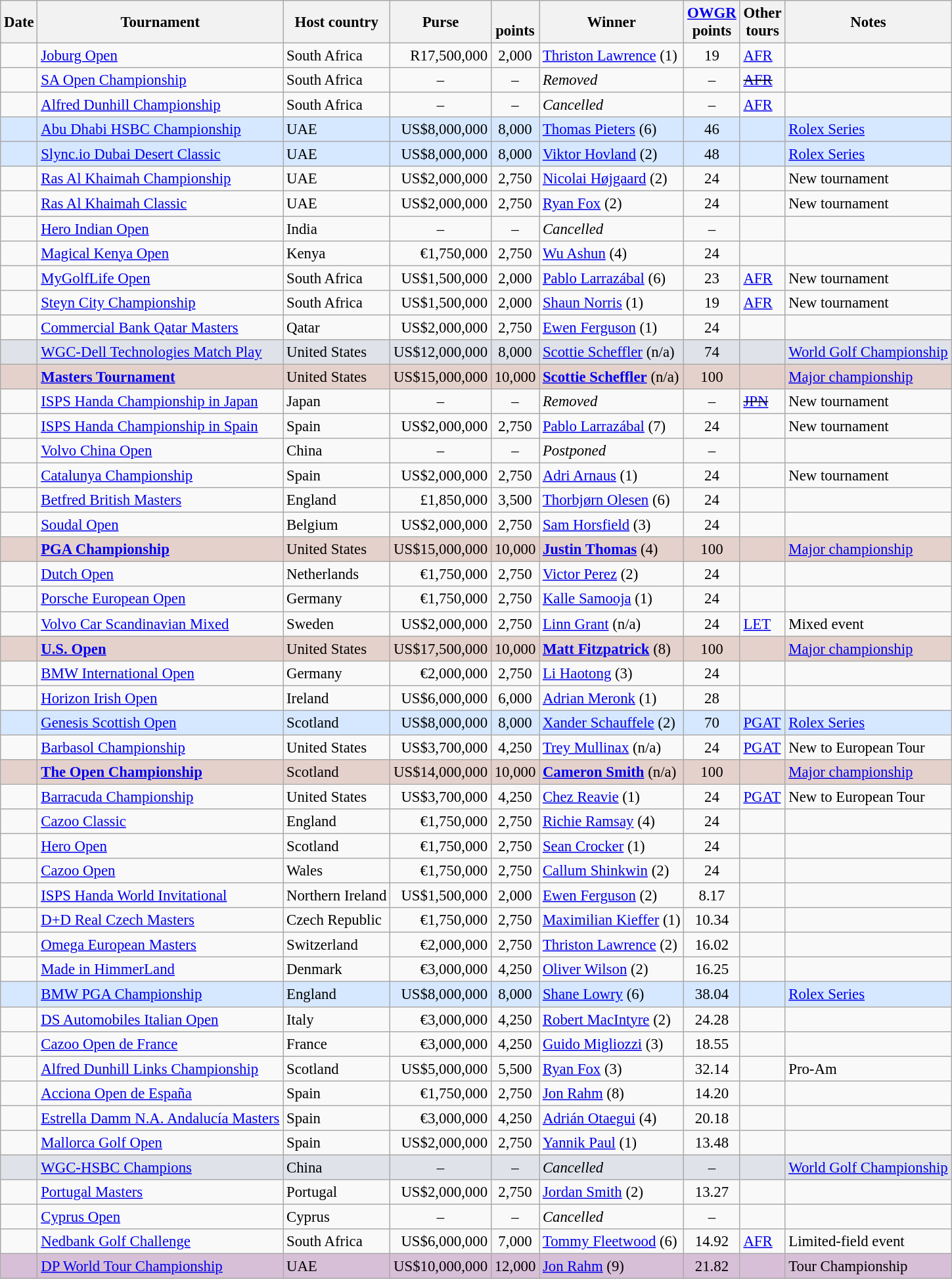<table class="wikitable" style="font-size:95%">
<tr>
<th>Date</th>
<th>Tournament</th>
<th>Host country</th>
<th>Purse</th>
<th><br>points</th>
<th>Winner</th>
<th><a href='#'>OWGR</a><br>points</th>
<th>Other<br>tours</th>
<th>Notes</th>
</tr>
<tr>
<td></td>
<td><a href='#'>Joburg Open</a></td>
<td>South Africa</td>
<td align=right>R17,500,000</td>
<td align=center>2,000</td>
<td> <a href='#'>Thriston Lawrence</a> (1)</td>
<td align=center>19</td>
<td><a href='#'>AFR</a></td>
<td></td>
</tr>
<tr>
<td><s></s></td>
<td><a href='#'>SA Open Championship</a></td>
<td>South Africa</td>
<td align=center>–</td>
<td align=center>–</td>
<td><em>Removed</em></td>
<td align=center>–</td>
<td><s><a href='#'>AFR</a></s></td>
<td></td>
</tr>
<tr>
<td><s></s></td>
<td><a href='#'>Alfred Dunhill Championship</a></td>
<td>South Africa</td>
<td align=center>–</td>
<td align=center>–</td>
<td><em>Cancelled</em></td>
<td align=center>–</td>
<td><a href='#'>AFR</a></td>
<td></td>
</tr>
<tr style="background:#D6E8FF;">
<td></td>
<td><a href='#'>Abu Dhabi HSBC Championship</a></td>
<td>UAE</td>
<td align=right>US$8,000,000</td>
<td align=center>8,000</td>
<td> <a href='#'>Thomas Pieters</a> (6)</td>
<td align=center>46</td>
<td></td>
<td><a href='#'>Rolex Series</a></td>
</tr>
<tr style="background:#D6E8FF;">
<td></td>
<td><a href='#'>Slync.io Dubai Desert Classic</a></td>
<td>UAE</td>
<td align=right>US$8,000,000</td>
<td align=center>8,000</td>
<td> <a href='#'>Viktor Hovland</a> (2)</td>
<td align=center>48</td>
<td></td>
<td><a href='#'>Rolex Series</a></td>
</tr>
<tr>
<td></td>
<td><a href='#'>Ras Al Khaimah Championship</a></td>
<td>UAE</td>
<td align=right>US$2,000,000</td>
<td align=center>2,750</td>
<td> <a href='#'>Nicolai Højgaard</a> (2)</td>
<td align=center>24</td>
<td></td>
<td>New tournament</td>
</tr>
<tr>
<td></td>
<td><a href='#'>Ras Al Khaimah Classic</a></td>
<td>UAE</td>
<td align=right>US$2,000,000</td>
<td align=center>2,750</td>
<td> <a href='#'>Ryan Fox</a> (2)</td>
<td align=center>24</td>
<td></td>
<td>New tournament</td>
</tr>
<tr>
<td><s></s></td>
<td><a href='#'>Hero Indian Open</a></td>
<td>India</td>
<td align=center>–</td>
<td align=center>–</td>
<td><em>Cancelled</em></td>
<td align=center>–</td>
<td></td>
<td></td>
</tr>
<tr>
<td></td>
<td><a href='#'>Magical Kenya Open</a></td>
<td>Kenya</td>
<td align=right>€1,750,000</td>
<td align=center>2,750</td>
<td> <a href='#'>Wu Ashun</a> (4)</td>
<td align=center>24</td>
<td></td>
<td></td>
</tr>
<tr>
<td></td>
<td><a href='#'>MyGolfLife Open</a></td>
<td>South Africa</td>
<td align=right>US$1,500,000</td>
<td align=center>2,000</td>
<td> <a href='#'>Pablo Larrazábal</a> (6)</td>
<td align=center>23</td>
<td><a href='#'>AFR</a></td>
<td>New tournament</td>
</tr>
<tr>
<td></td>
<td><a href='#'>Steyn City Championship</a></td>
<td>South Africa</td>
<td align=right>US$1,500,000</td>
<td align=center>2,000</td>
<td> <a href='#'>Shaun Norris</a> (1)</td>
<td align=center>19</td>
<td><a href='#'>AFR</a></td>
<td>New tournament</td>
</tr>
<tr>
<td><br><s></s></td>
<td><a href='#'>Commercial Bank Qatar Masters</a></td>
<td>Qatar</td>
<td align=right>US$2,000,000</td>
<td align=center>2,750</td>
<td> <a href='#'>Ewen Ferguson</a> (1)</td>
<td align=center>24</td>
<td></td>
<td></td>
</tr>
<tr style="background:#dfe2e9;">
<td></td>
<td><a href='#'>WGC-Dell Technologies Match Play</a></td>
<td>United States</td>
<td align=right>US$12,000,000</td>
<td align=center>8,000</td>
<td> <a href='#'>Scottie Scheffler</a> (n/a)</td>
<td align=center>74</td>
<td></td>
<td><a href='#'>World Golf Championship</a></td>
</tr>
<tr style="background:#e5d1cb;">
<td></td>
<td><strong><a href='#'>Masters Tournament</a></strong></td>
<td>United States</td>
<td align=right>US$15,000,000</td>
<td align=center>10,000</td>
<td> <strong><a href='#'>Scottie Scheffler</a></strong> (n/a)</td>
<td align=center>100</td>
<td></td>
<td><a href='#'>Major championship</a></td>
</tr>
<tr>
<td><s></s></td>
<td><a href='#'>ISPS Handa Championship in Japan</a></td>
<td>Japan</td>
<td align=center>–</td>
<td align=center>–</td>
<td><em>Removed</em></td>
<td align=center>–</td>
<td><s><a href='#'>JPN</a></s></td>
<td>New tournament</td>
</tr>
<tr>
<td></td>
<td><a href='#'>ISPS Handa Championship in Spain</a></td>
<td>Spain</td>
<td align=right>US$2,000,000</td>
<td align=center>2,750</td>
<td> <a href='#'>Pablo Larrazábal</a> (7)</td>
<td align=center>24</td>
<td></td>
<td>New tournament</td>
</tr>
<tr>
<td><s></s></td>
<td><a href='#'>Volvo China Open</a></td>
<td>China</td>
<td align=center>–</td>
<td align=center>–</td>
<td><em>Postponed</em></td>
<td align=center>–</td>
<td></td>
<td></td>
</tr>
<tr>
<td></td>
<td><a href='#'>Catalunya Championship</a></td>
<td>Spain</td>
<td align=right>US$2,000,000</td>
<td align=center>2,750</td>
<td> <a href='#'>Adri Arnaus</a> (1)</td>
<td align=center>24</td>
<td></td>
<td>New tournament</td>
</tr>
<tr>
<td></td>
<td><a href='#'>Betfred British Masters</a></td>
<td>England</td>
<td align=right>£1,850,000</td>
<td align=center>3,500</td>
<td> <a href='#'>Thorbjørn Olesen</a> (6)</td>
<td align=center>24</td>
<td></td>
<td></td>
</tr>
<tr>
<td></td>
<td><a href='#'>Soudal Open</a></td>
<td>Belgium</td>
<td align=right>US$2,000,000</td>
<td align=center>2,750</td>
<td> <a href='#'>Sam Horsfield</a> (3)</td>
<td align=center>24</td>
<td></td>
<td></td>
</tr>
<tr style="background:#e5d1cb;">
<td></td>
<td><strong><a href='#'>PGA Championship</a></strong></td>
<td>United States</td>
<td align=right>US$15,000,000</td>
<td align=center>10,000</td>
<td> <strong><a href='#'>Justin Thomas</a></strong> (4)</td>
<td align=center>100</td>
<td></td>
<td><a href='#'>Major championship</a></td>
</tr>
<tr>
<td></td>
<td><a href='#'>Dutch Open</a></td>
<td>Netherlands</td>
<td align=right>€1,750,000</td>
<td align=center>2,750</td>
<td> <a href='#'>Victor Perez</a> (2)</td>
<td align=center>24</td>
<td></td>
<td></td>
</tr>
<tr>
<td></td>
<td><a href='#'>Porsche European Open</a></td>
<td>Germany</td>
<td align=right>€1,750,000</td>
<td align=center>2,750</td>
<td> <a href='#'>Kalle Samooja</a> (1)</td>
<td align=center>24</td>
<td></td>
<td></td>
</tr>
<tr>
<td></td>
<td><a href='#'>Volvo Car Scandinavian Mixed</a></td>
<td>Sweden</td>
<td align=right>US$2,000,000</td>
<td align=center>2,750</td>
<td> <a href='#'>Linn Grant</a> (n/a)</td>
<td align=center>24</td>
<td><a href='#'>LET</a></td>
<td>Mixed event</td>
</tr>
<tr style="background:#e5d1cb;">
<td></td>
<td><strong><a href='#'>U.S. Open</a></strong></td>
<td>United States</td>
<td align=right>US$17,500,000</td>
<td align=center>10,000</td>
<td> <strong><a href='#'>Matt Fitzpatrick</a></strong> (8)</td>
<td align=center>100</td>
<td></td>
<td><a href='#'>Major championship</a></td>
</tr>
<tr>
<td></td>
<td><a href='#'>BMW International Open</a></td>
<td>Germany</td>
<td align=right>€2,000,000</td>
<td align=center>2,750</td>
<td> <a href='#'>Li Haotong</a> (3)</td>
<td align=center>24</td>
<td></td>
<td></td>
</tr>
<tr>
<td></td>
<td><a href='#'>Horizon Irish Open</a></td>
<td>Ireland</td>
<td align=right>US$6,000,000</td>
<td align=center>6,000</td>
<td> <a href='#'>Adrian Meronk</a> (1)</td>
<td align=center>28</td>
<td></td>
<td></td>
</tr>
<tr style="background:#D6E8FF;">
<td></td>
<td><a href='#'>Genesis Scottish Open</a></td>
<td>Scotland</td>
<td align=right>US$8,000,000</td>
<td align=center>8,000</td>
<td> <a href='#'>Xander Schauffele</a> (2)</td>
<td align=center>70</td>
<td><a href='#'>PGAT</a></td>
<td><a href='#'>Rolex Series</a></td>
</tr>
<tr>
<td></td>
<td><a href='#'>Barbasol Championship</a></td>
<td>United States</td>
<td align=right>US$3,700,000</td>
<td align=center>4,250</td>
<td> <a href='#'>Trey Mullinax</a> (n/a)</td>
<td align=center>24</td>
<td><a href='#'>PGAT</a></td>
<td>New to European Tour</td>
</tr>
<tr style="background:#e5d1cb;">
<td></td>
<td><strong><a href='#'>The Open Championship</a></strong></td>
<td>Scotland</td>
<td align=right>US$14,000,000</td>
<td align=center>10,000</td>
<td> <strong><a href='#'>Cameron Smith</a></strong> (n/a)</td>
<td align=center>100</td>
<td></td>
<td><a href='#'>Major championship</a></td>
</tr>
<tr>
<td></td>
<td><a href='#'>Barracuda Championship</a></td>
<td>United States</td>
<td align=right>US$3,700,000</td>
<td align=center>4,250</td>
<td> <a href='#'>Chez Reavie</a> (1)</td>
<td align=center>24</td>
<td><a href='#'>PGAT</a></td>
<td>New to European Tour</td>
</tr>
<tr>
<td></td>
<td><a href='#'>Cazoo Classic</a></td>
<td>England</td>
<td align=right>€1,750,000</td>
<td align=center>2,750</td>
<td> <a href='#'>Richie Ramsay</a> (4)</td>
<td align=center>24</td>
<td></td>
<td></td>
</tr>
<tr>
<td></td>
<td><a href='#'>Hero Open</a></td>
<td>Scotland</td>
<td align=right>€1,750,000</td>
<td align=center>2,750</td>
<td> <a href='#'>Sean Crocker</a> (1)</td>
<td align=center>24</td>
<td></td>
<td></td>
</tr>
<tr>
<td></td>
<td><a href='#'>Cazoo Open</a></td>
<td>Wales</td>
<td align=right>€1,750,000</td>
<td align=center>2,750</td>
<td> <a href='#'>Callum Shinkwin</a> (2)</td>
<td align=center>24</td>
<td></td>
<td></td>
</tr>
<tr>
<td></td>
<td><a href='#'>ISPS Handa World Invitational</a></td>
<td>Northern Ireland</td>
<td align=right>US$1,500,000</td>
<td align=center>2,000</td>
<td> <a href='#'>Ewen Ferguson</a> (2)</td>
<td align=center>8.17</td>
<td></td>
<td></td>
</tr>
<tr>
<td></td>
<td><a href='#'>D+D Real Czech Masters</a></td>
<td>Czech Republic</td>
<td align=right>€1,750,000</td>
<td align=center>2,750</td>
<td> <a href='#'>Maximilian Kieffer</a> (1)</td>
<td align=center>10.34</td>
<td></td>
<td></td>
</tr>
<tr>
<td></td>
<td><a href='#'>Omega European Masters</a></td>
<td>Switzerland</td>
<td align=right>€2,000,000</td>
<td align=center>2,750</td>
<td> <a href='#'>Thriston Lawrence</a> (2)</td>
<td align=center>16.02</td>
<td></td>
<td></td>
</tr>
<tr>
<td></td>
<td><a href='#'>Made in HimmerLand</a></td>
<td>Denmark</td>
<td align=right>€3,000,000</td>
<td align=center>4,250</td>
<td> <a href='#'>Oliver Wilson</a> (2)</td>
<td align=center>16.25</td>
<td></td>
<td></td>
</tr>
<tr style="background:#D6E8FF;">
<td></td>
<td><a href='#'>BMW PGA Championship</a></td>
<td>England</td>
<td align=right>US$8,000,000</td>
<td align=center>8,000</td>
<td> <a href='#'>Shane Lowry</a> (6)</td>
<td align=center>38.04</td>
<td></td>
<td><a href='#'>Rolex Series</a></td>
</tr>
<tr>
<td></td>
<td><a href='#'>DS Automobiles Italian Open</a></td>
<td>Italy</td>
<td align=right>€3,000,000</td>
<td align=center>4,250</td>
<td> <a href='#'>Robert MacIntyre</a> (2)</td>
<td align=center>24.28</td>
<td></td>
<td></td>
</tr>
<tr>
<td></td>
<td><a href='#'>Cazoo Open de France</a></td>
<td>France</td>
<td align=right>€3,000,000</td>
<td align=center>4,250</td>
<td> <a href='#'>Guido Migliozzi</a> (3)</td>
<td align=center>18.55</td>
<td></td>
<td></td>
</tr>
<tr>
<td></td>
<td><a href='#'>Alfred Dunhill Links Championship</a></td>
<td>Scotland</td>
<td align=right>US$5,000,000</td>
<td align=center>5,500</td>
<td> <a href='#'>Ryan Fox</a> (3)</td>
<td align=center>32.14</td>
<td></td>
<td>Pro-Am</td>
</tr>
<tr>
<td></td>
<td><a href='#'>Acciona Open de España</a></td>
<td>Spain</td>
<td align=right>€1,750,000</td>
<td align=center>2,750</td>
<td> <a href='#'>Jon Rahm</a> (8)</td>
<td align=center>14.20</td>
<td></td>
<td></td>
</tr>
<tr>
<td></td>
<td><a href='#'>Estrella Damm N.A. Andalucía Masters</a></td>
<td>Spain</td>
<td align=right>€3,000,000</td>
<td align=center>4,250</td>
<td> <a href='#'>Adrián Otaegui</a> (4)</td>
<td align=center>20.18</td>
<td></td>
<td></td>
</tr>
<tr>
<td></td>
<td><a href='#'>Mallorca Golf Open</a></td>
<td>Spain</td>
<td align=right>US$2,000,000</td>
<td align=center>2,750</td>
<td> <a href='#'>Yannik Paul</a> (1)</td>
<td align=center>13.48</td>
<td></td>
<td></td>
</tr>
<tr style="background:#dfe2e9;">
<td><s></s></td>
<td><a href='#'>WGC-HSBC Champions</a></td>
<td>China</td>
<td align=center>–</td>
<td align=center>–</td>
<td><em>Cancelled</em></td>
<td align=center>–</td>
<td></td>
<td><a href='#'>World Golf Championship</a></td>
</tr>
<tr>
<td></td>
<td><a href='#'>Portugal Masters</a></td>
<td>Portugal</td>
<td align=right>US$2,000,000</td>
<td align=center>2,750</td>
<td> <a href='#'>Jordan Smith</a> (2)</td>
<td align=center>13.27</td>
<td></td>
<td></td>
</tr>
<tr>
<td><s></s></td>
<td><a href='#'>Cyprus Open</a></td>
<td>Cyprus</td>
<td align=center>–</td>
<td align=center>–</td>
<td><em>Cancelled</em></td>
<td align=center>–</td>
<td></td>
<td></td>
</tr>
<tr>
<td></td>
<td><a href='#'>Nedbank Golf Challenge</a></td>
<td>South Africa</td>
<td align=right>US$6,000,000</td>
<td align=center>7,000</td>
<td> <a href='#'>Tommy Fleetwood</a> (6)</td>
<td align=center>14.92</td>
<td><a href='#'>AFR</a></td>
<td>Limited-field event</td>
</tr>
<tr style="background:thistle;">
<td></td>
<td><a href='#'>DP World Tour Championship</a></td>
<td>UAE</td>
<td align=right>US$10,000,000</td>
<td align=center>12,000</td>
<td> <a href='#'>Jon Rahm</a> (9)</td>
<td align=center>21.82</td>
<td></td>
<td>Tour Championship</td>
</tr>
</table>
